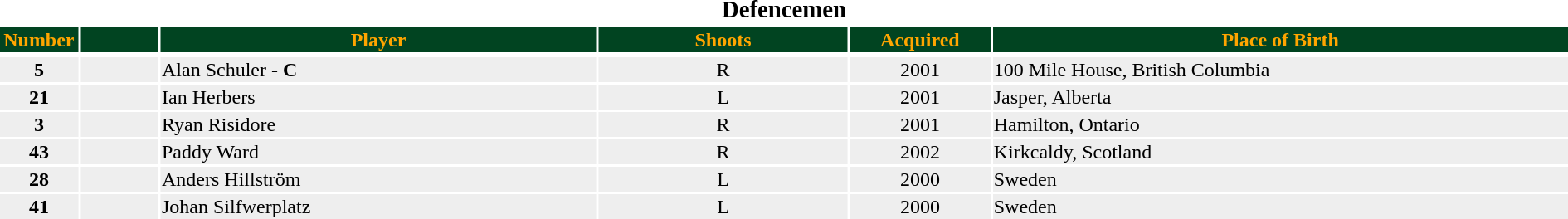<table class="toccolours" style="width:100%">
<tr>
<th colspan=7><big>Defencemen</big></th>
</tr>
<tr style="background:#014421; color:#FFA500">
<th width=5%>Number</th>
<th width=5%></th>
<th !width=15%>Player</th>
<th width=16%>Shoots</th>
<th width=9%>Acquired</th>
<th width=37%>Place of Birth</th>
</tr>
<tr>
</tr>
<tr style="background:#eee">
<td align=center><strong>5</strong></td>
<td align=center></td>
<td>Alan Schuler - <strong>C</strong></td>
<td align=center>R</td>
<td align=center>2001</td>
<td>100 Mile House, British Columbia</td>
</tr>
<tr style="background:#eee">
<td align=center><strong>21</strong></td>
<td align=center></td>
<td>Ian Herbers</td>
<td align=center>L</td>
<td align=center>2001</td>
<td>Jasper, Alberta</td>
</tr>
<tr style="background:#eee">
<td align=center><strong>3</strong></td>
<td align=center></td>
<td>Ryan Risidore</td>
<td align=center>R</td>
<td align=center>2001</td>
<td>Hamilton, Ontario</td>
</tr>
<tr style="background:#eee">
<td align=center><strong>43</strong></td>
<td align=center></td>
<td>Paddy Ward</td>
<td align=center>R</td>
<td align=center>2002</td>
<td>Kirkcaldy, Scotland</td>
</tr>
<tr style="background:#eee">
<td align=center><strong>28</strong></td>
<td align=center></td>
<td>Anders Hillström</td>
<td align=center>L</td>
<td align=center>2000</td>
<td>Sweden</td>
</tr>
<tr style="background:#eee">
<td align=center><strong>41</strong></td>
<td align=center></td>
<td>Johan Silfwerplatz</td>
<td align=center>L</td>
<td align=center>2000</td>
<td>Sweden</td>
</tr>
</table>
